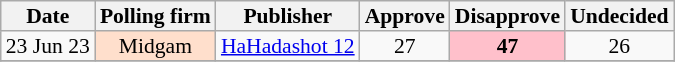<table class="wikitable sortable" style="text-align:center; font-size:90%; line-height:13px">
<tr>
<th>Date</th>
<th>Polling firm</th>
<th>Publisher</th>
<th>Approve</th>
<th>Disapprove</th>
<th>Undecided</th>
</tr>
<tr>
<td data-sort-value=2023-06-23>23 Jun 23</td>
<td style=background:#FFDFCC>Midgam</td>
<td><a href='#'>HaHadashot 12</a></td>
<td>27</td>
<td style=background:pink><strong>47</strong></td>
<td>26</td>
</tr>
<tr>
</tr>
</table>
